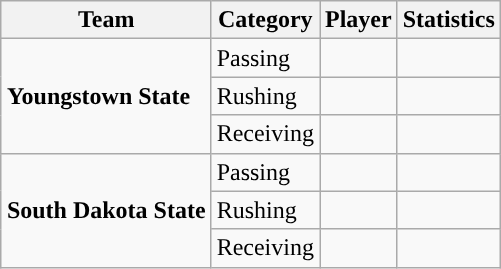<table class="wikitable" style="float: right;">
<tr>
<th>Team</th>
<th>Category</th>
<th>Player</th>
<th>Statistics</th>
</tr>
<tr>
<td rowspan=3><strong>Youngstown State</strong></td>
<td>Passing</td>
<td></td>
<td></td>
</tr>
<tr>
<td>Rushing</td>
<td></td>
<td></td>
</tr>
<tr>
<td>Receiving</td>
<td></td>
<td></td>
</tr>
<tr>
<td rowspan=3><strong>South Dakota State</strong></td>
<td>Passing</td>
<td></td>
<td></td>
</tr>
<tr>
<td>Rushing</td>
<td></td>
<td></td>
</tr>
<tr>
<td>Receiving</td>
<td></td>
<td></td>
</tr>
</table>
